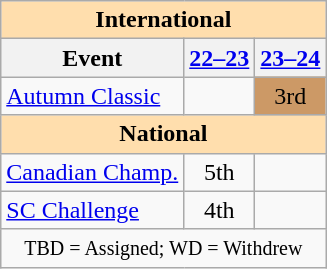<table class="wikitable" style="text-align:center">
<tr>
<th colspan="3" style="background-color: #ffdead; " align="center">International</th>
</tr>
<tr>
<th>Event</th>
<th><a href='#'>22–23</a></th>
<th><a href='#'>23–24</a></th>
</tr>
<tr>
<td align=left> <a href='#'>Autumn Classic</a></td>
<td></td>
<td bgcolor=cc9966>3rd</td>
</tr>
<tr>
<th colspan="3" style="background-color: #ffdead; " align="center">National</th>
</tr>
<tr>
<td align=left><a href='#'>Canadian Champ.</a></td>
<td>5th</td>
<td></td>
</tr>
<tr>
<td align=left><a href='#'>SC Challenge</a></td>
<td>4th</td>
<td></td>
</tr>
<tr>
<td colspan="3" align="center"><small> TBD = Assigned; WD = Withdrew </small></td>
</tr>
</table>
